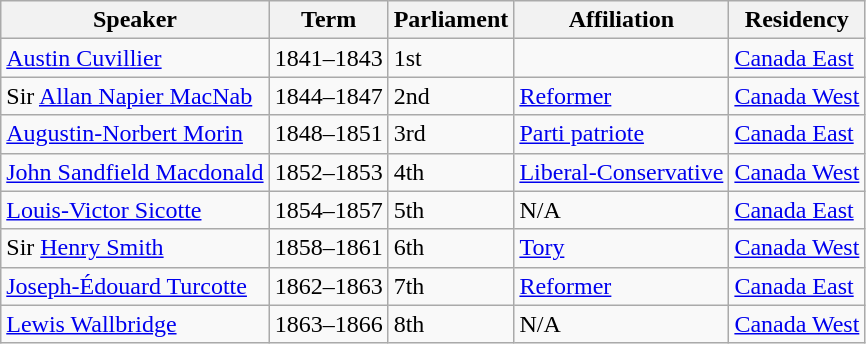<table class="wikitable sortable" border="1">
<tr>
<th>Speaker</th>
<th>Term</th>
<th>Parliament</th>
<th>Affiliation</th>
<th>Residency</th>
</tr>
<tr>
<td><a href='#'>Austin Cuvillier</a></td>
<td>1841–1843</td>
<td>1st</td>
<td></td>
<td><a href='#'>Canada East</a></td>
</tr>
<tr>
<td>Sir <a href='#'>Allan Napier MacNab</a></td>
<td>1844–1847</td>
<td>2nd</td>
<td><a href='#'>Reformer</a></td>
<td><a href='#'>Canada West</a></td>
</tr>
<tr>
<td><a href='#'>Augustin-Norbert Morin</a></td>
<td>1848–1851</td>
<td>3rd</td>
<td><a href='#'>Parti patriote</a></td>
<td><a href='#'>Canada East</a></td>
</tr>
<tr>
<td><a href='#'>John Sandfield Macdonald</a></td>
<td>1852–1853</td>
<td>4th</td>
<td><a href='#'>Liberal-Conservative</a></td>
<td><a href='#'>Canada West</a></td>
</tr>
<tr>
<td><a href='#'>Louis-Victor Sicotte</a></td>
<td>1854–1857</td>
<td>5th</td>
<td>N/A</td>
<td><a href='#'>Canada East</a></td>
</tr>
<tr>
<td>Sir <a href='#'>Henry Smith</a></td>
<td>1858–1861</td>
<td>6th</td>
<td><a href='#'>Tory</a></td>
<td><a href='#'>Canada West</a></td>
</tr>
<tr>
<td><a href='#'>Joseph-Édouard Turcotte</a></td>
<td>1862–1863</td>
<td>7th</td>
<td><a href='#'>Reformer</a></td>
<td><a href='#'>Canada East</a></td>
</tr>
<tr>
<td><a href='#'>Lewis Wallbridge</a></td>
<td>1863–1866</td>
<td>8th</td>
<td>N/A</td>
<td><a href='#'>Canada West</a></td>
</tr>
</table>
